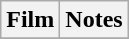<table class="wikitable sortable">
<tr>
<th>Film</th>
<th>Notes</th>
</tr>
<tr>
</tr>
</table>
